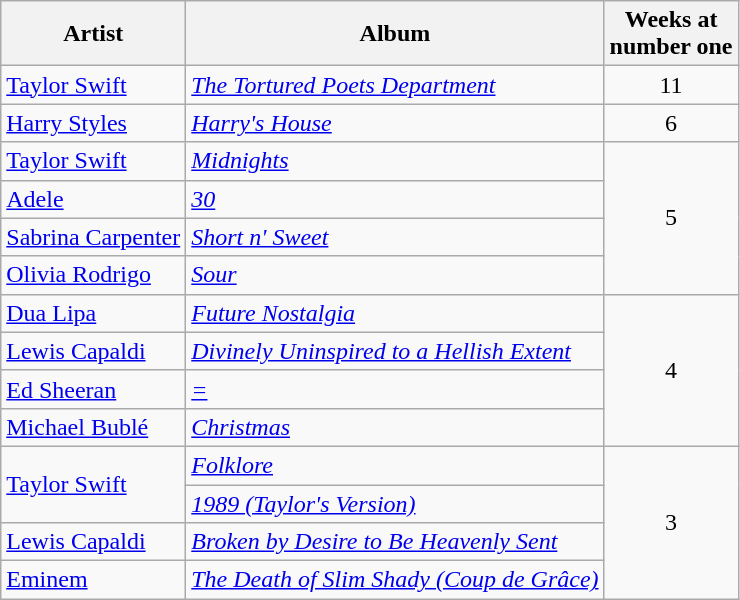<table class="wikitable sortable" style="text-align:center;">
<tr>
<th scope=col>Artist</th>
<th scope=col>Album</th>
<th scope=col>Weeks at<br>number one</th>
</tr>
<tr>
<td align=left><a href='#'>Taylor Swift</a></td>
<td align=left><em><a href='#'>The Tortured Poets Department</a></em></td>
<td rowspan="1">11</td>
</tr>
<tr>
<td align=left><a href='#'>Harry Styles</a></td>
<td align=left><em><a href='#'>Harry's House</a></em></td>
<td rowspan="1">6</td>
</tr>
<tr>
<td align=left><a href='#'>Taylor Swift</a></td>
<td align=left><em><a href='#'>Midnights</a></em></td>
<td rowspan="4">5</td>
</tr>
<tr>
<td align=left><a href='#'>Adele</a></td>
<td align=left><em><a href='#'>30</a></em></td>
</tr>
<tr>
<td align=left><a href='#'>Sabrina Carpenter</a></td>
<td align=left><em><a href='#'>Short n' Sweet</a></em></td>
</tr>
<tr>
<td align=left><a href='#'>Olivia Rodrigo</a></td>
<td align=left><em><a href='#'>Sour</a></em></td>
</tr>
<tr>
<td align=left><a href='#'>Dua Lipa</a></td>
<td align=left><em><a href='#'>Future Nostalgia</a></em></td>
<td rowspan="4">4</td>
</tr>
<tr>
<td align=left><a href='#'>Lewis Capaldi</a></td>
<td align=left><em><a href='#'>Divinely Uninspired to a Hellish Extent</a></em></td>
</tr>
<tr>
<td align=left><a href='#'>Ed Sheeran</a></td>
<td align=left><em><a href='#'>=</a></em></td>
</tr>
<tr>
<td align=left><a href='#'>Michael Bublé</a></td>
<td align=left><em><a href='#'>Christmas</a></em></td>
</tr>
<tr>
<td rowspan="2" align=left><a href='#'>Taylor Swift</a></td>
<td align=left><em><a href='#'>Folklore</a></em></td>
<td rowspan="5">3</td>
</tr>
<tr>
<td align=left><em><a href='#'>1989 (Taylor's Version)</a></em></td>
</tr>
<tr>
<td align=left><a href='#'>Lewis Capaldi</a></td>
<td align=left><em><a href='#'>Broken by Desire to Be Heavenly Sent</a></em></td>
</tr>
<tr>
<td align=left><a href='#'>Eminem</a></td>
<td align=left><em><a href='#'>The Death of Slim Shady (Coup de Grâce)</a></em></td>
</tr>
</table>
